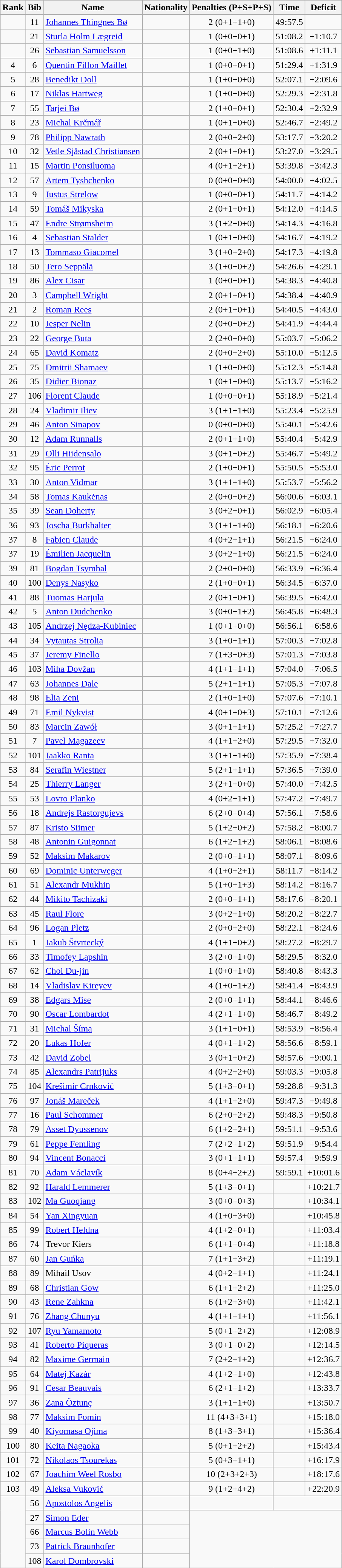<table class="wikitable sortable" style="text-align:center">
<tr>
<th>Rank</th>
<th>Bib</th>
<th>Name</th>
<th>Nationality</th>
<th>Penalties (P+S+P+S)</th>
<th>Time</th>
<th>Deficit</th>
</tr>
<tr>
<td></td>
<td>11</td>
<td align=left><a href='#'>Johannes Thingnes Bø</a></td>
<td align=left></td>
<td>2 (0+1+1+0)</td>
<td>49:57.5</td>
<td></td>
</tr>
<tr>
<td></td>
<td>21</td>
<td align=left><a href='#'>Sturla Holm Lægreid</a></td>
<td align=left></td>
<td>1 (0+0+0+1)</td>
<td>51:08.2</td>
<td>+1:10.7</td>
</tr>
<tr>
<td></td>
<td>26</td>
<td align=left><a href='#'>Sebastian Samuelsson</a></td>
<td align=left></td>
<td>1 (0+0+1+0)</td>
<td>51:08.6</td>
<td>+1:11.1</td>
</tr>
<tr>
<td>4</td>
<td>6</td>
<td align=left><a href='#'>Quentin Fillon Maillet</a></td>
<td align=left></td>
<td>1 (0+0+0+1)</td>
<td>51:29.4</td>
<td>+1:31.9</td>
</tr>
<tr>
<td>5</td>
<td>28</td>
<td align=left><a href='#'>Benedikt Doll</a></td>
<td align=left></td>
<td>1 (1+0+0+0)</td>
<td>52:07.1</td>
<td>+2:09.6</td>
</tr>
<tr>
<td>6</td>
<td>17</td>
<td align=left><a href='#'>Niklas Hartweg</a></td>
<td align=left></td>
<td>1 (1+0+0+0)</td>
<td>52:29.3</td>
<td>+2:31.8</td>
</tr>
<tr>
<td>7</td>
<td>55</td>
<td align=left><a href='#'>Tarjei Bø</a></td>
<td align=left></td>
<td>2 (1+0+0+1)</td>
<td>52:30.4</td>
<td>+2:32.9</td>
</tr>
<tr>
<td>8</td>
<td>23</td>
<td align=left><a href='#'>Michal Krčmář</a></td>
<td align=left></td>
<td>1 (0+1+0+0)</td>
<td>52:46.7</td>
<td>+2:49.2</td>
</tr>
<tr>
<td>9</td>
<td>78</td>
<td align=left><a href='#'>Philipp Nawrath</a></td>
<td align=left></td>
<td>2 (0+0+2+0)</td>
<td>53:17.7</td>
<td>+3:20.2</td>
</tr>
<tr>
<td>10</td>
<td>32</td>
<td align=left><a href='#'>Vetle Sjåstad Christiansen</a></td>
<td align=left></td>
<td>2 (0+1+0+1)</td>
<td>53:27.0</td>
<td>+3:29.5</td>
</tr>
<tr>
<td>11</td>
<td>15</td>
<td align=left><a href='#'>Martin Ponsiluoma</a></td>
<td align=left></td>
<td>4 (0+1+2+1)</td>
<td>53:39.8</td>
<td>+3:42.3</td>
</tr>
<tr>
<td>12</td>
<td>57</td>
<td align=left><a href='#'>Artem Tyshchenko</a></td>
<td align=left></td>
<td>0 (0+0+0+0)</td>
<td>54:00.0</td>
<td>+4:02.5</td>
</tr>
<tr>
<td>13</td>
<td>9</td>
<td align=left><a href='#'>Justus Strelow</a></td>
<td align=left></td>
<td>1 (0+0+0+1)</td>
<td>54:11.7</td>
<td>+4:14.2</td>
</tr>
<tr>
<td>14</td>
<td>59</td>
<td align=left><a href='#'>Tomáš Mikyska</a></td>
<td align=left></td>
<td>2 (0+1+0+1)</td>
<td>54:12.0</td>
<td>+4:14.5</td>
</tr>
<tr>
<td>15</td>
<td>47</td>
<td align=left><a href='#'>Endre Strømsheim</a></td>
<td align=left></td>
<td>3 (1+2+0+0)</td>
<td>54:14.3</td>
<td>+4:16.8</td>
</tr>
<tr>
<td>16</td>
<td>4</td>
<td align=left><a href='#'>Sebastian Stalder</a></td>
<td align=left></td>
<td>1 (0+1+0+0)</td>
<td>54:16.7</td>
<td>+4:19.2</td>
</tr>
<tr>
<td>17</td>
<td>13</td>
<td align=left><a href='#'>Tommaso Giacomel</a></td>
<td align=left></td>
<td>3 (1+0+2+0)</td>
<td>54:17.3</td>
<td>+4:19.8</td>
</tr>
<tr>
<td>18</td>
<td>50</td>
<td align=left><a href='#'>Tero Seppälä</a></td>
<td align=left></td>
<td>3 (1+0+0+2)</td>
<td>54:26.6</td>
<td>+4:29.1</td>
</tr>
<tr>
<td>19</td>
<td>86</td>
<td align=left><a href='#'>Alex Cisar</a></td>
<td align=left></td>
<td>1 (0+0+0+1)</td>
<td>54:38.3</td>
<td>+4:40.8</td>
</tr>
<tr>
<td>20</td>
<td>3</td>
<td align=left><a href='#'>Campbell Wright</a></td>
<td align=left></td>
<td>2 (0+1+0+1)</td>
<td>54:38.4</td>
<td>+4:40.9</td>
</tr>
<tr>
<td>21</td>
<td>2</td>
<td align=left><a href='#'>Roman Rees</a></td>
<td align=left></td>
<td>2 (0+1+0+1)</td>
<td>54:40.5</td>
<td>+4:43.0</td>
</tr>
<tr>
<td>22</td>
<td>10</td>
<td align=left><a href='#'>Jesper Nelin</a></td>
<td align=left></td>
<td>2 (0+0+0+2)</td>
<td>54:41.9</td>
<td>+4:44.4</td>
</tr>
<tr>
<td>23</td>
<td>22</td>
<td align=left><a href='#'>George Buta</a></td>
<td align=left></td>
<td>2 (2+0+0+0)</td>
<td>55:03.7</td>
<td>+5:06.2</td>
</tr>
<tr>
<td>24</td>
<td>65</td>
<td align=left><a href='#'>David Komatz</a></td>
<td align=left></td>
<td>2 (0+0+2+0)</td>
<td>55:10.0</td>
<td>+5:12.5</td>
</tr>
<tr>
<td>25</td>
<td>75</td>
<td align=left><a href='#'>Dmitrii Shamaev</a></td>
<td align=left></td>
<td>1 (1+0+0+0)</td>
<td>55:12.3</td>
<td>+5:14.8</td>
</tr>
<tr>
<td>26</td>
<td>35</td>
<td align=left><a href='#'>Didier Bionaz</a></td>
<td align=left></td>
<td>1 (0+1+0+0)</td>
<td>55:13.7</td>
<td>+5:16.2</td>
</tr>
<tr>
<td>27</td>
<td>106</td>
<td align=left><a href='#'>Florent Claude</a></td>
<td align=left></td>
<td>1 (0+0+0+1)</td>
<td>55:18.9</td>
<td>+5:21.4</td>
</tr>
<tr>
<td>28</td>
<td>24</td>
<td align=left><a href='#'>Vladimir Iliev</a></td>
<td align=left></td>
<td>3 (1+1+1+0)</td>
<td>55:23.4</td>
<td>+5:25.9</td>
</tr>
<tr>
<td>29</td>
<td>46</td>
<td align=left><a href='#'>Anton Sinapov</a></td>
<td align=left></td>
<td>0 (0+0+0+0)</td>
<td>55:40.1</td>
<td>+5:42.6</td>
</tr>
<tr>
<td>30</td>
<td>12</td>
<td align=left><a href='#'>Adam Runnalls</a></td>
<td align=left></td>
<td>2 (0+1+1+0)</td>
<td>55:40.4</td>
<td>+5:42.9</td>
</tr>
<tr>
<td>31</td>
<td>29</td>
<td align=left><a href='#'>Olli Hiidensalo</a></td>
<td align=left></td>
<td>3 (0+1+0+2)</td>
<td>55:46.7</td>
<td>+5:49.2</td>
</tr>
<tr>
<td>32</td>
<td>95</td>
<td align=left><a href='#'>Éric Perrot</a></td>
<td align=left></td>
<td>2 (1+0+0+1)</td>
<td>55:50.5</td>
<td>+5:53.0</td>
</tr>
<tr>
<td>33</td>
<td>30</td>
<td align=left><a href='#'>Anton Vidmar</a></td>
<td align=left></td>
<td>3 (1+1+1+0)</td>
<td>55:53.7</td>
<td>+5:56.2</td>
</tr>
<tr>
<td>34</td>
<td>58</td>
<td align=left><a href='#'>Tomas Kaukėnas</a></td>
<td align=left></td>
<td>2 (0+0+0+2)</td>
<td>56:00.6</td>
<td>+6:03.1</td>
</tr>
<tr>
<td>35</td>
<td>39</td>
<td align=left><a href='#'>Sean Doherty</a></td>
<td align=left></td>
<td>3 (0+2+0+1)</td>
<td>56:02.9</td>
<td>+6:05.4</td>
</tr>
<tr>
<td>36</td>
<td>93</td>
<td align=left><a href='#'>Joscha Burkhalter</a></td>
<td align=left></td>
<td>3 (1+1+1+0)</td>
<td>56:18.1</td>
<td>+6:20.6</td>
</tr>
<tr>
<td>37</td>
<td>8</td>
<td align=left><a href='#'>Fabien Claude</a></td>
<td align=left></td>
<td>4 (0+2+1+1)</td>
<td>56:21.5</td>
<td>+6:24.0</td>
</tr>
<tr>
<td>37</td>
<td>19</td>
<td align=left><a href='#'>Émilien Jacquelin</a></td>
<td align=left></td>
<td>3 (0+2+1+0)</td>
<td>56:21.5</td>
<td>+6:24.0</td>
</tr>
<tr>
<td>39</td>
<td>81</td>
<td align=left><a href='#'>Bogdan Tsymbal</a></td>
<td align=left></td>
<td>2 (2+0+0+0)</td>
<td>56:33.9</td>
<td>+6:36.4</td>
</tr>
<tr>
<td>40</td>
<td>100</td>
<td align=left><a href='#'>Denys Nasyko</a></td>
<td align=left></td>
<td>2 (1+0+0+1)</td>
<td>56:34.5</td>
<td>+6:37.0</td>
</tr>
<tr>
<td>41</td>
<td>88</td>
<td align=left><a href='#'>Tuomas Harjula</a></td>
<td align=left></td>
<td>2 (0+1+0+1)</td>
<td>56:39.5</td>
<td>+6:42.0</td>
</tr>
<tr>
<td>42</td>
<td>5</td>
<td align=left><a href='#'>Anton Dudchenko</a></td>
<td align=left></td>
<td>3 (0+0+1+2)</td>
<td>56:45.8</td>
<td>+6:48.3</td>
</tr>
<tr>
<td>43</td>
<td>105</td>
<td align=left><a href='#'>Andrzej Nędza-Kubiniec</a></td>
<td align=left></td>
<td>1 (0+1+0+0)</td>
<td>56:56.1</td>
<td>+6:58.6</td>
</tr>
<tr>
<td>44</td>
<td>34</td>
<td align=left><a href='#'>Vytautas Strolia</a></td>
<td align=left></td>
<td>3 (1+0+1+1)</td>
<td>57:00.3</td>
<td>+7:02.8</td>
</tr>
<tr>
<td>45</td>
<td>37</td>
<td align=left><a href='#'>Jeremy Finello</a></td>
<td align=left></td>
<td>7 (1+3+0+3)</td>
<td>57:01.3</td>
<td>+7:03.8</td>
</tr>
<tr>
<td>46</td>
<td>103</td>
<td align=left><a href='#'>Miha Dovžan</a></td>
<td align=left></td>
<td>4 (1+1+1+1)</td>
<td>57:04.0</td>
<td>+7:06.5</td>
</tr>
<tr>
<td>47</td>
<td>63</td>
<td align=left><a href='#'>Johannes Dale</a></td>
<td align=left></td>
<td>5 (2+1+1+1)</td>
<td>57:05.3</td>
<td>+7:07.8</td>
</tr>
<tr>
<td>48</td>
<td>98</td>
<td align=left><a href='#'>Elia Zeni</a></td>
<td align=left></td>
<td>2 (1+0+1+0)</td>
<td>57:07.6</td>
<td>+7:10.1</td>
</tr>
<tr>
<td>49</td>
<td>71</td>
<td align=left><a href='#'>Emil Nykvist</a></td>
<td align=left></td>
<td>4 (0+1+0+3)</td>
<td>57:10.1</td>
<td>+7:12.6</td>
</tr>
<tr>
<td>50</td>
<td>83</td>
<td align=left><a href='#'>Marcin Zawół</a></td>
<td align=left></td>
<td>3 (0+1+1+1)</td>
<td>57:25.2</td>
<td>+7:27.7</td>
</tr>
<tr>
<td>51</td>
<td>7</td>
<td align=left><a href='#'>Pavel Magazeev</a></td>
<td align=left></td>
<td>4 (1+1+2+0)</td>
<td>57:29.5</td>
<td>+7:32.0</td>
</tr>
<tr>
<td>52</td>
<td>101</td>
<td align=left><a href='#'>Jaakko Ranta</a></td>
<td align=left></td>
<td>3 (1+1+1+0)</td>
<td>57:35.9</td>
<td>+7:38.4</td>
</tr>
<tr>
<td>53</td>
<td>84</td>
<td align=left><a href='#'>Serafin Wiestner</a></td>
<td align=left></td>
<td>5 (2+1+1+1)</td>
<td>57:36.5</td>
<td>+7:39.0</td>
</tr>
<tr>
<td>54</td>
<td>25</td>
<td align=left><a href='#'>Thierry Langer</a></td>
<td align=left></td>
<td>3 (2+1+0+0)</td>
<td>57:40.0</td>
<td>+7:42.5</td>
</tr>
<tr>
<td>55</td>
<td>53</td>
<td align=left><a href='#'>Lovro Planko</a></td>
<td align=left></td>
<td>4 (0+2+1+1)</td>
<td>57:47.2</td>
<td>+7:49.7</td>
</tr>
<tr>
<td>56</td>
<td>18</td>
<td align=left><a href='#'>Andrejs Rastorgujevs</a></td>
<td align=left></td>
<td>6 (2+0+0+4)</td>
<td>57:56.1</td>
<td>+7:58.6</td>
</tr>
<tr>
<td>57</td>
<td>87</td>
<td align=left><a href='#'>Kristo Siimer</a></td>
<td align=left></td>
<td>5 (1+2+0+2)</td>
<td>57:58.2</td>
<td>+8:00.7</td>
</tr>
<tr>
<td>58</td>
<td>48</td>
<td align=left><a href='#'>Antonin Guigonnat</a></td>
<td align=left></td>
<td>6 (1+2+1+2)</td>
<td>58:06.1</td>
<td>+8:08.6</td>
</tr>
<tr>
<td>59</td>
<td>52</td>
<td align=left><a href='#'>Maksim Makarov</a></td>
<td align=left></td>
<td>2 (0+0+1+1)</td>
<td>58:07.1</td>
<td>+8:09.6</td>
</tr>
<tr>
<td>60</td>
<td>69</td>
<td align=left><a href='#'>Dominic Unterweger</a></td>
<td align=left></td>
<td>4 (1+0+2+1)</td>
<td>58:11.7</td>
<td>+8:14.2</td>
</tr>
<tr>
<td>61</td>
<td>51</td>
<td align=left><a href='#'>Alexandr Mukhin</a></td>
<td align=left></td>
<td>5 (1+0+1+3)</td>
<td>58:14.2</td>
<td>+8:16.7</td>
</tr>
<tr>
<td>62</td>
<td>44</td>
<td align=left><a href='#'>Mikito Tachizaki</a></td>
<td align=left></td>
<td>2 (0+0+1+1)</td>
<td>58:17.6</td>
<td>+8:20.1</td>
</tr>
<tr>
<td>63</td>
<td>45</td>
<td align=left><a href='#'>Raul Flore</a></td>
<td align=left></td>
<td>3 (0+2+1+0)</td>
<td>58:20.2</td>
<td>+8:22.7</td>
</tr>
<tr>
<td>64</td>
<td>96</td>
<td align=left><a href='#'>Logan Pletz</a></td>
<td align=left></td>
<td>2 (0+0+2+0)</td>
<td>58:22.1</td>
<td>+8:24.6</td>
</tr>
<tr>
<td>65</td>
<td>1</td>
<td align=left><a href='#'>Jakub Štvrtecký</a></td>
<td align=left></td>
<td>4 (1+1+0+2)</td>
<td>58:27.2</td>
<td>+8:29.7</td>
</tr>
<tr>
<td>66</td>
<td>33</td>
<td align=left><a href='#'>Timofey Lapshin</a></td>
<td align=left></td>
<td>3 (2+0+1+0)</td>
<td>58:29.5</td>
<td>+8:32.0</td>
</tr>
<tr>
<td>67</td>
<td>62</td>
<td align=left><a href='#'>Choi Du-jin</a></td>
<td align=left></td>
<td>1 (0+0+1+0)</td>
<td>58:40.8</td>
<td>+8:43.3</td>
</tr>
<tr>
<td>68</td>
<td>14</td>
<td align=left><a href='#'>Vladislav Kireyev</a></td>
<td align=left></td>
<td>4 (1+0+1+2)</td>
<td>58:41.4</td>
<td>+8:43.9</td>
</tr>
<tr>
<td>69</td>
<td>38</td>
<td align=left><a href='#'>Edgars Mise</a></td>
<td align=left></td>
<td>2 (0+0+1+1)</td>
<td>58:44.1</td>
<td>+8:46.6</td>
</tr>
<tr>
<td>70</td>
<td>90</td>
<td align=left><a href='#'>Oscar Lombardot</a></td>
<td align=left></td>
<td>4 (2+1+1+0)</td>
<td>58:46.7</td>
<td>+8:49.2</td>
</tr>
<tr>
<td>71</td>
<td>31</td>
<td align=left><a href='#'>Michal Šíma</a></td>
<td align=left></td>
<td>3 (1+1+0+1)</td>
<td>58:53.9</td>
<td>+8:56.4</td>
</tr>
<tr>
<td>72</td>
<td>20</td>
<td align=left><a href='#'>Lukas Hofer</a></td>
<td align=left></td>
<td>4 (0+1+1+2)</td>
<td>58:56.6</td>
<td>+8:59.1</td>
</tr>
<tr>
<td>73</td>
<td>42</td>
<td align=left><a href='#'>David Zobel</a></td>
<td align=left></td>
<td>3 (0+1+0+2)</td>
<td>58:57.6</td>
<td>+9:00.1</td>
</tr>
<tr>
<td>74</td>
<td>85</td>
<td align=left><a href='#'>Alexandrs Patrijuks</a></td>
<td align=left></td>
<td>4 (0+2+2+0)</td>
<td>59:03.3</td>
<td>+9:05.8</td>
</tr>
<tr>
<td>75</td>
<td>104</td>
<td align=left><a href='#'>Krešimir Crnković</a></td>
<td align=left></td>
<td>5 (1+3+0+1)</td>
<td>59:28.8</td>
<td>+9:31.3</td>
</tr>
<tr>
<td>76</td>
<td>97</td>
<td align=left><a href='#'>Jonáš Mareček</a></td>
<td align=left></td>
<td>4 (1+1+2+0)</td>
<td>59:47.3</td>
<td>+9:49.8</td>
</tr>
<tr>
<td>77</td>
<td>16</td>
<td align=left><a href='#'>Paul Schommer</a></td>
<td align=left></td>
<td>6 (2+0+2+2)</td>
<td>59:48.3</td>
<td>+9:50.8</td>
</tr>
<tr>
<td>78</td>
<td>79</td>
<td align=left><a href='#'>Asset Dyussenov</a></td>
<td align=left></td>
<td>6 (1+2+2+1)</td>
<td>59:51.1</td>
<td>+9:53.6</td>
</tr>
<tr>
<td>79</td>
<td>61</td>
<td align=left><a href='#'>Peppe Femling</a></td>
<td align=left></td>
<td>7 (2+2+1+2)</td>
<td>59:51.9</td>
<td>+9:54.4</td>
</tr>
<tr>
<td>80</td>
<td>94</td>
<td align=left><a href='#'>Vincent Bonacci</a></td>
<td align=left></td>
<td>3 (0+1+1+1)</td>
<td>59:57.4</td>
<td>+9:59.9</td>
</tr>
<tr>
<td>81</td>
<td>70</td>
<td align=left><a href='#'>Adam Václavík</a></td>
<td align=left></td>
<td>8 (0+4+2+2)</td>
<td>59:59.1</td>
<td>+10:01.6</td>
</tr>
<tr>
<td>82</td>
<td>92</td>
<td align=left><a href='#'>Harald Lemmerer</a></td>
<td align=left></td>
<td>5 (1+3+0+1)</td>
<td></td>
<td>+10:21.7</td>
</tr>
<tr>
<td>83</td>
<td>102</td>
<td align=left><a href='#'>Ma Guoqiang</a></td>
<td align=left></td>
<td>3 (0+0+0+3)</td>
<td></td>
<td>+10:34.1</td>
</tr>
<tr>
<td>84</td>
<td>54</td>
<td align=left><a href='#'>Yan Xingyuan</a></td>
<td align=left></td>
<td>4 (1+0+3+0)</td>
<td></td>
<td>+10:45.8</td>
</tr>
<tr>
<td>85</td>
<td>99</td>
<td align=left><a href='#'>Robert Heldna</a></td>
<td align=left></td>
<td>4 (1+2+0+1)</td>
<td></td>
<td>+11:03.4</td>
</tr>
<tr>
<td>86</td>
<td>74</td>
<td align=left>Trevor Kiers</td>
<td align=left></td>
<td>6 (1+1+0+4)</td>
<td></td>
<td>+11:18.8</td>
</tr>
<tr>
<td>87</td>
<td>60</td>
<td align=left><a href='#'>Jan Guńka</a></td>
<td align=left></td>
<td>7 (1+1+3+2)</td>
<td></td>
<td>+11:19.1</td>
</tr>
<tr>
<td>88</td>
<td>89</td>
<td align=left>Mihail Usov</td>
<td align=left></td>
<td>4 (0+2+1+1)</td>
<td></td>
<td>+11:24.1</td>
</tr>
<tr>
<td>89</td>
<td>68</td>
<td align=left><a href='#'>Christian Gow</a></td>
<td align=left></td>
<td>6 (1+1+2+2)</td>
<td></td>
<td>+11:25.0</td>
</tr>
<tr>
<td>90</td>
<td>43</td>
<td align=left><a href='#'>Rene Zahkna</a></td>
<td align=left></td>
<td>6 (1+2+3+0)</td>
<td></td>
<td>+11:42.1</td>
</tr>
<tr>
<td>91</td>
<td>76</td>
<td align=left><a href='#'>Zhang Chunyu</a></td>
<td align=left></td>
<td>4 (1+1+1+1)</td>
<td></td>
<td>+11:56.1</td>
</tr>
<tr>
<td>92</td>
<td>107</td>
<td align=left><a href='#'>Ryu Yamamoto</a></td>
<td align=left></td>
<td>5 (0+1+2+2)</td>
<td></td>
<td>+12:08.9</td>
</tr>
<tr>
<td>93</td>
<td>41</td>
<td align=left><a href='#'>Roberto Piqueras</a></td>
<td align=left></td>
<td>3 (0+1+0+2)</td>
<td></td>
<td>+12:14.5</td>
</tr>
<tr>
<td>94</td>
<td>82</td>
<td align=left><a href='#'>Maxime Germain</a></td>
<td align=left></td>
<td>7 (2+2+1+2)</td>
<td></td>
<td>+12:36.7</td>
</tr>
<tr>
<td>95</td>
<td>64</td>
<td align=left><a href='#'>Matej Kazár</a></td>
<td align=left></td>
<td>4 (1+2+1+0)</td>
<td></td>
<td>+12:43.8</td>
</tr>
<tr>
<td>96</td>
<td>91</td>
<td align=left><a href='#'>Cesar Beauvais</a></td>
<td align=left></td>
<td>6 (2+1+1+2)</td>
<td></td>
<td>+13:33.7</td>
</tr>
<tr>
<td>97</td>
<td>36</td>
<td align=left><a href='#'>Zana Öztunç</a></td>
<td align=left></td>
<td>3 (1+1+1+0)</td>
<td></td>
<td>+13:50.7</td>
</tr>
<tr>
<td>98</td>
<td>77</td>
<td align=left><a href='#'>Maksim Fomin</a></td>
<td align=left></td>
<td>11 (4+3+3+1)</td>
<td></td>
<td>+15:18.0</td>
</tr>
<tr>
<td>99</td>
<td>40</td>
<td align=left><a href='#'>Kiyomasa Ojima</a></td>
<td align=left></td>
<td>8 (1+3+3+1)</td>
<td></td>
<td>+15:36.4</td>
</tr>
<tr>
<td>100</td>
<td>80</td>
<td align=left><a href='#'>Keita Nagaoka</a></td>
<td align=left></td>
<td>5 (0+1+2+2)</td>
<td></td>
<td>+15:43.4</td>
</tr>
<tr>
<td>101</td>
<td>72</td>
<td align=left><a href='#'>Nikolaos Tsourekas</a></td>
<td align=left></td>
<td>5 (0+3+1+1)</td>
<td></td>
<td>+16:17.9</td>
</tr>
<tr>
<td>102</td>
<td>67</td>
<td align=left><a href='#'>Joachim Weel Rosbo</a></td>
<td align=left></td>
<td>10 (2+3+2+3)</td>
<td></td>
<td>+18:17.6</td>
</tr>
<tr>
<td>103</td>
<td>49</td>
<td align=left><a href='#'>Aleksa Vuković</a></td>
<td align=left></td>
<td>9 (1+2+4+2)</td>
<td></td>
<td>+22:20.9</td>
</tr>
<tr>
<td rowspan=5></td>
<td>56</td>
<td align=left><a href='#'>Apostolos Angelis</a></td>
<td align=left></td>
<td></td>
<td colspan=2></td>
</tr>
<tr>
<td>27</td>
<td align=left><a href='#'>Simon Eder</a></td>
<td align=left></td>
<td colspan=3 rowspan=4></td>
</tr>
<tr>
<td>66</td>
<td align=left><a href='#'>Marcus Bolin Webb</a></td>
<td align=left></td>
</tr>
<tr>
<td>73</td>
<td align=left><a href='#'>Patrick Braunhofer</a></td>
<td align=left></td>
</tr>
<tr>
<td>108</td>
<td align=left><a href='#'>Karol Dombrovski</a></td>
<td align=left></td>
</tr>
</table>
